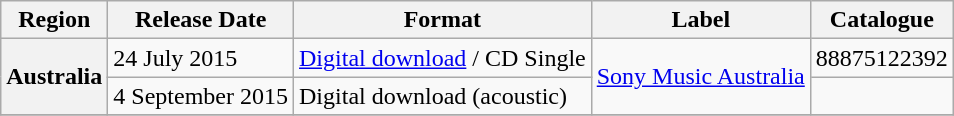<table class="wikitable plainrowheaders">
<tr>
<th scope="col">Region</th>
<th scope="col">Release Date</th>
<th scope="col">Format</th>
<th scope="col">Label</th>
<th scope="col">Catalogue</th>
</tr>
<tr>
<th scope="row" rowspan="2">Australia</th>
<td>24 July 2015</td>
<td><a href='#'>Digital download</a> / CD Single</td>
<td rowspan="2"><a href='#'>Sony Music Australia</a></td>
<td>88875122392</td>
</tr>
<tr>
<td>4 September 2015</td>
<td>Digital download (acoustic) </td>
<td></td>
</tr>
<tr>
</tr>
</table>
